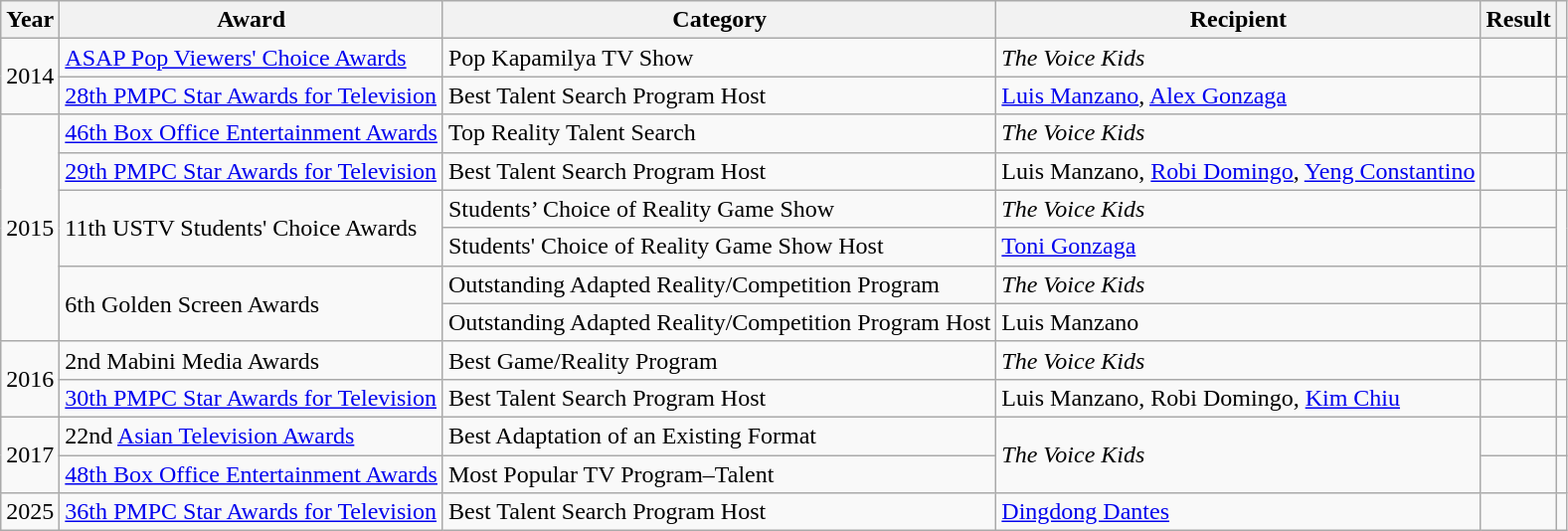<table class="wikitable">
<tr>
<th>Year</th>
<th>Award</th>
<th>Category</th>
<th>Recipient</th>
<th>Result</th>
<th></th>
</tr>
<tr>
<td rowspan=2>2014</td>
<td><a href='#'>ASAP Pop Viewers' Choice Awards</a></td>
<td>Pop Kapamilya TV Show</td>
<td><em>The Voice Kids</em></td>
<td></td>
<td></td>
</tr>
<tr>
<td><a href='#'>28th PMPC Star Awards for Television</a></td>
<td>Best Talent Search Program Host</td>
<td><a href='#'>Luis Manzano</a>, <a href='#'>Alex Gonzaga</a></td>
<td></td>
<td></td>
</tr>
<tr>
<td rowspan=6>2015</td>
<td><a href='#'>46th Box Office Entertainment Awards</a></td>
<td>Top Reality Talent Search</td>
<td><em>The Voice Kids</em></td>
<td></td>
<td></td>
</tr>
<tr>
<td><a href='#'>29th PMPC Star Awards for Television</a></td>
<td>Best Talent Search Program Host</td>
<td>Luis Manzano, <a href='#'>Robi Domingo</a>, <a href='#'>Yeng Constantino</a></td>
<td></td>
<td></td>
</tr>
<tr>
<td rowspan=2>11th USTV Students' Choice Awards</td>
<td>Students’ Choice of Reality Game Show</td>
<td><em>The Voice Kids</em></td>
<td></td>
<td rowspan=2></td>
</tr>
<tr>
<td>Students' Choice of Reality Game Show Host</td>
<td><a href='#'>Toni Gonzaga</a></td>
<td></td>
</tr>
<tr>
<td rowspan=2>6th Golden Screen Awards</td>
<td>Outstanding Adapted Reality/Competition Program</td>
<td><em>The Voice Kids</em></td>
<td></td>
<td></td>
</tr>
<tr>
<td>Outstanding Adapted Reality/Competition Program Host</td>
<td>Luis Manzano</td>
<td></td>
<td></td>
</tr>
<tr>
<td rowspan=2>2016</td>
<td>2nd Mabini Media Awards</td>
<td>Best Game/Reality Program</td>
<td><em>The Voice Kids</em></td>
<td></td>
<td></td>
</tr>
<tr>
<td><a href='#'>30th PMPC Star Awards for Television</a></td>
<td>Best Talent Search Program Host</td>
<td>Luis Manzano, Robi Domingo, <a href='#'>Kim Chiu</a></td>
<td></td>
<td></td>
</tr>
<tr>
<td rowspan=2>2017</td>
<td>22nd <a href='#'>Asian Television Awards</a></td>
<td>Best Adaptation of an Existing Format</td>
<td rowspan=2><em>The Voice Kids</em></td>
<td></td>
<td></td>
</tr>
<tr>
<td><a href='#'>48th Box Office Entertainment Awards</a></td>
<td>Most Popular TV Program–Talent</td>
<td></td>
<td></td>
</tr>
<tr>
<td>2025</td>
<td><a href='#'>36th PMPC Star Awards for Television</a></td>
<td>Best Talent Search Program Host</td>
<td><a href='#'>Dingdong Dantes</a></td>
<td></td>
<td></td>
</tr>
</table>
